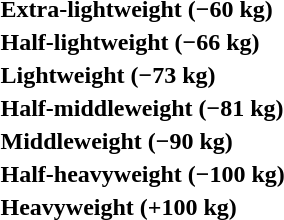<table>
<tr>
<th rowspan=2 style="text-align:left;">Extra-lightweight (−60 kg)</th>
<td rowspan=2></td>
<td rowspan=2></td>
<td></td>
</tr>
<tr>
<td></td>
</tr>
<tr>
<th rowspan=2 style="text-align:left;">Half-lightweight (−66 kg)</th>
<td rowspan=2></td>
<td rowspan=2></td>
<td></td>
</tr>
<tr>
<td></td>
</tr>
<tr>
<th rowspan=2 style="text-align:left;">Lightweight (−73 kg)</th>
<td rowspan=2></td>
<td rowspan=2></td>
<td></td>
</tr>
<tr>
<td></td>
</tr>
<tr>
<th rowspan=2 style="text-align:left;">Half-middleweight (−81 kg)</th>
<td rowspan=2></td>
<td rowspan=2></td>
<td></td>
</tr>
<tr>
<td></td>
</tr>
<tr>
<th rowspan=2 style="text-align:left;">Middleweight (−90 kg)</th>
<td rowspan=2></td>
<td rowspan=2></td>
<td></td>
</tr>
<tr>
<td></td>
</tr>
<tr>
<th rowspan=2 style="text-align:left;">Half-heavyweight (−100 kg)</th>
<td rowspan=2></td>
<td rowspan=2></td>
<td></td>
</tr>
<tr>
<td></td>
</tr>
<tr>
<th rowspan=2 style="text-align:left;">Heavyweight (+100 kg)</th>
<td rowspan=2></td>
<td rowspan=2></td>
<td></td>
</tr>
<tr>
<td></td>
</tr>
</table>
